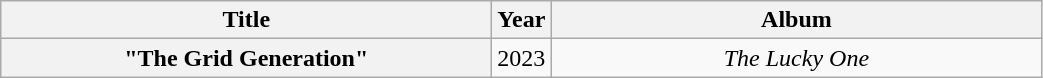<table class="wikitable plainrowheaders" style="text-align:center;">
<tr>
<th rowspan="1" style="width:20em;">Title</th>
<th rowspan="1" style="width:1em;">Year</th>
<th rowspan="1" style="width:20em;">Album</th>
</tr>
<tr>
<th scope="row">"The Grid Generation"<br> </th>
<td>2023</td>
<td><em>The Lucky One</em></td>
</tr>
</table>
